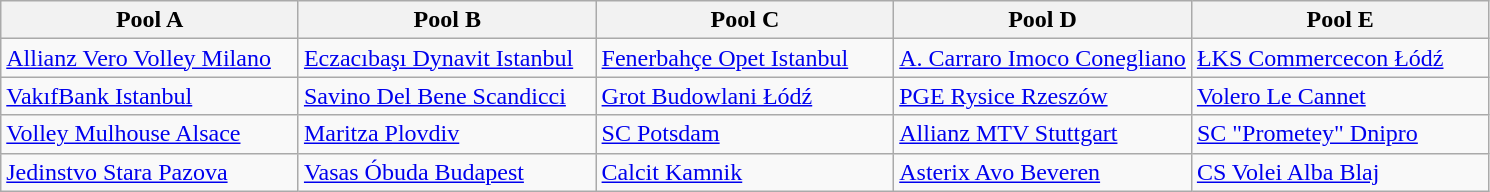<table class="wikitable">
<tr>
<th width=20%>Pool A</th>
<th width=20%>Pool B</th>
<th width=20%>Pool C</th>
<th width=20%>Pool D</th>
<th width=20%>Pool E</th>
</tr>
<tr>
<td> <a href='#'>Allianz Vero Volley Milano</a></td>
<td> <a href='#'>Eczacıbaşı Dynavit Istanbul</a></td>
<td> <a href='#'>Fenerbahçe Opet Istanbul</a></td>
<td> <a href='#'>A. Carraro Imoco Conegliano</a></td>
<td> <a href='#'>ŁKS Commercecon Łódź</a></td>
</tr>
<tr>
<td> <a href='#'>VakıfBank Istanbul</a></td>
<td> <a href='#'>Savino Del Bene Scandicci</a></td>
<td> <a href='#'>Grot Budowlani Łódź</a></td>
<td> <a href='#'>PGE Rysice Rzeszów</a></td>
<td> <a href='#'>Volero Le Cannet</a></td>
</tr>
<tr>
<td> <a href='#'>Volley Mulhouse Alsace</a></td>
<td> <a href='#'>Maritza Plovdiv</a></td>
<td> <a href='#'>SC Potsdam</a></td>
<td> <a href='#'>Allianz MTV Stuttgart</a></td>
<td> <a href='#'>SC "Prometey" Dnipro</a></td>
</tr>
<tr>
<td> <a href='#'>Jedinstvo Stara Pazova</a></td>
<td> <a href='#'>Vasas Óbuda Budapest</a></td>
<td> <a href='#'>Calcit Kamnik</a></td>
<td> <a href='#'>Asterix Avo Beveren</a></td>
<td> <a href='#'>CS Volei Alba Blaj</a></td>
</tr>
</table>
